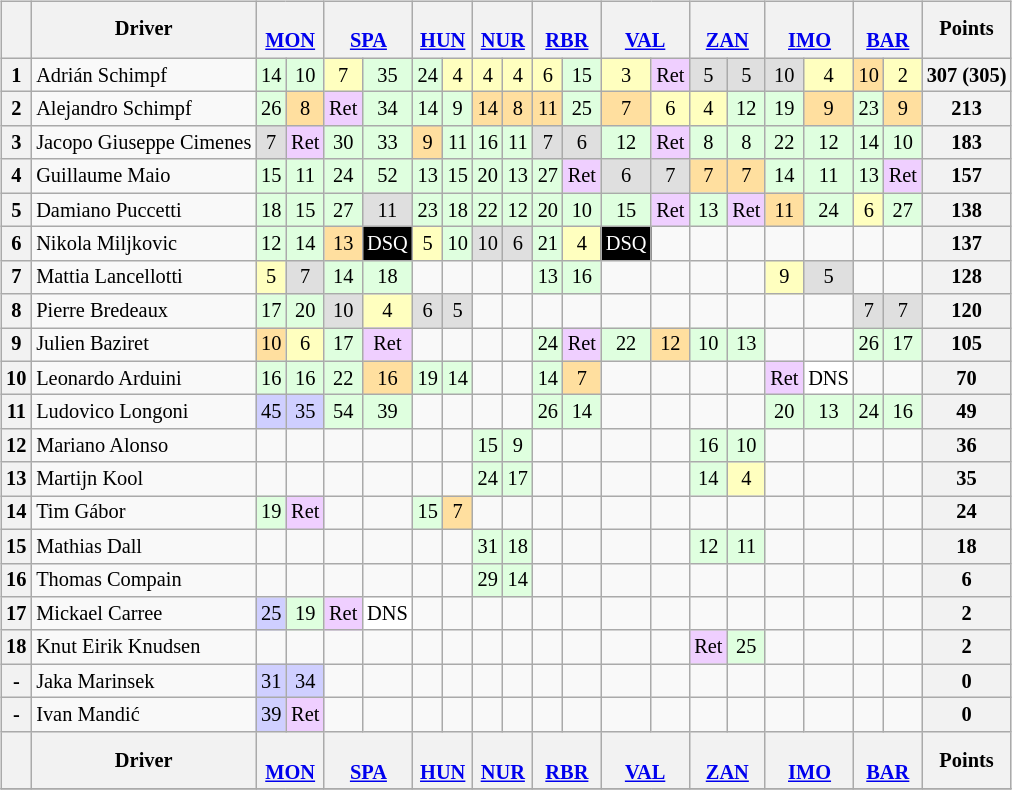<table>
<tr>
<td valign="top"><br><table class="wikitable" style="font-size:85%; text-align:center;">
<tr>
<th></th>
<th>Driver</th>
<th colspan="2"><br><a href='#'>MON</a></th>
<th colspan="2"><br><a href='#'>SPA</a></th>
<th colspan="2"><br><a href='#'>HUN</a></th>
<th colspan="2"><br><a href='#'>NUR</a></th>
<th colspan="2"><br><a href='#'>RBR</a></th>
<th colspan="2"><br><a href='#'>VAL</a></th>
<th colspan="2"><br><a href='#'>ZAN</a></th>
<th colspan="2"><br><a href='#'>IMO</a></th>
<th colspan="2"><br><a href='#'>BAR</a></th>
<th>Points</th>
</tr>
<tr>
<th>1</th>
<td align="left"> Adrián Schimpf</td>
<td style="background:#dfffdf;">14</td>
<td style="background:#dfffdf;">10</td>
<td style="background:#ffffbf;">7</td>
<td style="background:#dfffdf;">35</td>
<td style="background:#dfffdf;">24</td>
<td style="background:#ffffbf;">4</td>
<td style="background:#ffffbf;">4</td>
<td style="background:#ffffbf;">4</td>
<td style="background:#ffffbf;">6</td>
<td style="background:#dfffdf;">15</td>
<td style="background:#ffffbf;">3</td>
<td style="background:#efcfff;">Ret</td>
<td style="background:#dfdfdf;">5</td>
<td style="background:#dfdfdf;">5</td>
<td style="background:#dfdfdf;">10</td>
<td style="background:#ffffbf;">4</td>
<td style="background:#ffdf9f;">10</td>
<td style="background:#ffffbf;">2</td>
<th>307 (305)</th>
</tr>
<tr>
<th>2</th>
<td align="left"> Alejandro Schimpf</td>
<td style="background:#dfffdf;">26</td>
<td style="background:#ffdf9f;">8</td>
<td style="background:#efcfff;">Ret</td>
<td style="background:#dfffdf;">34</td>
<td style="background:#dfffdf;">14</td>
<td style="background:#dfffdf;">9</td>
<td style="background:#ffdf9f;">14</td>
<td style="background:#ffdf9f;">8</td>
<td style="background:#ffdf9f;">11</td>
<td style="background:#dfffdf;">25</td>
<td style="background:#ffdf9f;">7</td>
<td style="background:#ffffbf;">6</td>
<td style="background:#ffffbf;">4</td>
<td style="background:#dfffdf;">12</td>
<td style="background:#dfffdf;">19</td>
<td style="background:#ffdf9f;">9</td>
<td style="background:#dfffdf;">23</td>
<td style="background:#ffdf9f;">9</td>
<th>213</th>
</tr>
<tr>
<th>3</th>
<td align="left"> Jacopo Giuseppe Cimenes</td>
<td style="background:#dfdfdf;">7</td>
<td style="background:#efcfff;">Ret</td>
<td style="background:#dfffdf;">30</td>
<td style="background:#dfffdf;">33</td>
<td style="background:#ffdf9f;">9</td>
<td style="background:#dfffdf;">11</td>
<td style="background:#dfffdf;">16</td>
<td style="background:#dfffdf;">11</td>
<td style="background:#dfdfdf;">7</td>
<td style="background:#dfdfdf;">6</td>
<td style="background:#dfffdf;">12</td>
<td style="background:#efcfff;">Ret</td>
<td style="background:#dfffdf;">8</td>
<td style="background:#dfffdf;">8</td>
<td style="background:#dfffdf;">22</td>
<td style="background:#dfffdf;">12</td>
<td style="background:#dfffdf;">14</td>
<td style="background:#dfffdf;">10</td>
<th>183</th>
</tr>
<tr>
<th>4</th>
<td align="left"> Guillaume Maio</td>
<td style="background:#dfffdf;">15</td>
<td style="background:#dfffdf;">11</td>
<td style="background:#dfffdf;">24</td>
<td style="background:#dfffdf;">52</td>
<td style="background:#dfffdf;">13</td>
<td style="background:#dfffdf;">15</td>
<td style="background:#dfffdf;">20</td>
<td style="background:#dfffdf;">13</td>
<td style="background:#dfffdf;">27</td>
<td style="background:#efcfff;">Ret</td>
<td style="background:#dfdfdf;">6</td>
<td style="background:#dfdfdf;">7</td>
<td style="background:#ffdf9f;">7</td>
<td style="background:#ffdf9f;">7</td>
<td style="background:#dfffdf;">14</td>
<td style="background:#dfffdf;">11</td>
<td style="background:#dfffdf;">13</td>
<td style="background:#efcfff;">Ret</td>
<th>157</th>
</tr>
<tr>
<th>5</th>
<td align="left"> Damiano Puccetti</td>
<td style="background:#dfffdf;">18</td>
<td style="background:#dfffdf;">15</td>
<td style="background:#dfffdf;">27</td>
<td style="background:#dfdfdf;">11</td>
<td style="background:#dfffdf;">23</td>
<td style="background:#dfffdf;">18</td>
<td style="background:#dfffdf;">22</td>
<td style="background:#dfffdf;">12</td>
<td style="background:#dfffdf;">20</td>
<td style="background:#dfffdf;">10</td>
<td style="background:#dfffdf;">15</td>
<td style="background:#efcfff;">Ret</td>
<td style="background:#dfffdf;">13</td>
<td style="background:#efcfff;">Ret</td>
<td style="background:#ffdf9f;">11</td>
<td style="background:#dfffdf;">24</td>
<td style="background:#ffffbf;">6</td>
<td style="background:#dfffdf;">27</td>
<th>138</th>
</tr>
<tr>
<th>6</th>
<td align="left"> Nikola Miljkovic</td>
<td style="background:#dfffdf;">12</td>
<td style="background:#dfffdf;">14</td>
<td style="background:#ffdf9f;">13</td>
<td style="background:#000000; color:#ffffff">DSQ</td>
<td style="background:#ffffbf;">5</td>
<td style="background:#dfffdf;">10</td>
<td style="background:#dfdfdf;">10</td>
<td style="background:#dfdfdf;">6</td>
<td style="background:#dfffdf;">21</td>
<td style="background:#ffffbf;">4</td>
<td style="background:#000000; color:#ffffff">DSQ</td>
<td></td>
<td></td>
<td></td>
<td></td>
<td></td>
<td></td>
<td></td>
<th>137</th>
</tr>
<tr>
<th>7</th>
<td align="left"> Mattia Lancellotti</td>
<td style="background:#ffffbf;">5</td>
<td style="background:#dfdfdf;">7</td>
<td style="background:#dfffdf;">14</td>
<td style="background:#dfffdf;">18</td>
<td></td>
<td></td>
<td></td>
<td></td>
<td style="background:#dfffdf;">13</td>
<td style="background:#dfffdf;">16</td>
<td></td>
<td></td>
<td></td>
<td></td>
<td style="background:#ffffbf;">9</td>
<td style="background:#dfdfdf;">5</td>
<td></td>
<td></td>
<th>128</th>
</tr>
<tr>
<th>8</th>
<td align="left"> Pierre Bredeaux</td>
<td style="background:#dfffdf;">17</td>
<td style="background:#dfffdf;">20</td>
<td style="background:#dfdfdf;">10</td>
<td style="background:#ffffbf;">4</td>
<td style="background:#dfdfdf;">6</td>
<td style="background:#dfdfdf;">5</td>
<td></td>
<td></td>
<td></td>
<td></td>
<td></td>
<td></td>
<td></td>
<td></td>
<td></td>
<td></td>
<td style="background:#dfdfdf;">7</td>
<td style="background:#dfdfdf;">7</td>
<th>120</th>
</tr>
<tr>
<th>9</th>
<td align="left"> Julien Baziret</td>
<td style="background:#ffdf9f;">10</td>
<td style="background:#ffffbf;">6</td>
<td style="background:#dfffdf;">17</td>
<td style="background:#efcfff;">Ret</td>
<td></td>
<td></td>
<td></td>
<td></td>
<td style="background:#dfffdf;">24</td>
<td style="background:#efcfff;">Ret</td>
<td style="background:#dfffdf;">22</td>
<td style="background:#ffdf9f;">12</td>
<td style="background:#dfffdf;">10</td>
<td style="background:#dfffdf;">13</td>
<td></td>
<td></td>
<td style="background:#dfffdf;">26</td>
<td style="background:#dfffdf;">17</td>
<th>105</th>
</tr>
<tr>
<th>10</th>
<td align="left"> Leonardo Arduini</td>
<td style="background:#dfffdf;">16</td>
<td style="background:#dfffdf;">16</td>
<td style="background:#dfffdf;">22</td>
<td style="background:#ffdf9f;">16</td>
<td style="background:#dfffdf;">19</td>
<td style="background:#dfffdf;">14</td>
<td></td>
<td></td>
<td style="background:#dfffdf;">14</td>
<td style="background:#ffdf9f;">7</td>
<td></td>
<td></td>
<td></td>
<td></td>
<td style="background:#efcfff;">Ret</td>
<td style="background:#ffffff;">DNS</td>
<td></td>
<td></td>
<th>70</th>
</tr>
<tr>
<th>11</th>
<td align="left"> Ludovico Longoni</td>
<td style="background:#cfcfff;">45</td>
<td style="background:#cfcfff;">35</td>
<td style="background:#dfffdf;">54</td>
<td style="background:#dfffdf;">39</td>
<td></td>
<td></td>
<td></td>
<td></td>
<td style="background:#dfffdf;">26</td>
<td style="background:#dfffdf;">14</td>
<td></td>
<td></td>
<td></td>
<td></td>
<td style="background:#dfffdf;">20</td>
<td style="background:#dfffdf;">13</td>
<td style="background:#dfffdf;">24</td>
<td style="background:#dfffdf;">16</td>
<th>49</th>
</tr>
<tr>
<th>12</th>
<td align="left"> Mariano Alonso</td>
<td></td>
<td></td>
<td></td>
<td></td>
<td></td>
<td></td>
<td style="background:#dfffdf;">15</td>
<td style="background:#dfffdf;">9</td>
<td></td>
<td></td>
<td></td>
<td></td>
<td style="background:#dfffdf;">16</td>
<td style="background:#dfffdf;">10</td>
<td></td>
<td></td>
<td></td>
<td></td>
<th>36</th>
</tr>
<tr>
<th>13</th>
<td align="left"> Martijn Kool</td>
<td></td>
<td></td>
<td></td>
<td></td>
<td></td>
<td></td>
<td style="background:#dfffdf;">24</td>
<td style="background:#dfffdf;">17</td>
<td></td>
<td></td>
<td></td>
<td></td>
<td style="background:#dfffdf;">14</td>
<td style="background:#ffffbf;">4</td>
<td></td>
<td></td>
<td></td>
<td></td>
<th>35</th>
</tr>
<tr>
<th>14</th>
<td align="left"> Tim Gábor</td>
<td style="background:#dfffdf;">19</td>
<td style="background:#efcfff;">Ret</td>
<td></td>
<td></td>
<td style="background:#dfffdf;">15</td>
<td style="background:#ffdf9f;">7</td>
<td></td>
<td></td>
<td></td>
<td></td>
<td></td>
<td></td>
<td></td>
<td></td>
<td></td>
<td></td>
<td></td>
<td></td>
<th>24</th>
</tr>
<tr>
<th>15</th>
<td align="left"> Mathias Dall</td>
<td></td>
<td></td>
<td></td>
<td></td>
<td></td>
<td></td>
<td style="background:#dfffdf;">31</td>
<td style="background:#dfffdf;">18</td>
<td></td>
<td></td>
<td></td>
<td></td>
<td style="background:#dfffdf;">12</td>
<td style="background:#dfffdf;">11</td>
<td></td>
<td></td>
<td></td>
<td></td>
<th>18</th>
</tr>
<tr>
<th>16</th>
<td align="left"> Thomas Compain</td>
<td></td>
<td></td>
<td></td>
<td></td>
<td></td>
<td></td>
<td style="background:#dfffdf;">29</td>
<td style="background:#dfffdf;">14</td>
<td></td>
<td></td>
<td></td>
<td></td>
<td></td>
<td></td>
<td></td>
<td></td>
<td></td>
<td></td>
<th>6</th>
</tr>
<tr>
<th>17</th>
<td align="left"> Mickael Carree</td>
<td style="background:#cfcfff;">25</td>
<td style="background:#dfffdf;">19</td>
<td style="background:#efcfff;">Ret</td>
<td style="background:#ffffff;">DNS</td>
<td></td>
<td></td>
<td></td>
<td></td>
<td></td>
<td></td>
<td></td>
<td></td>
<td></td>
<td></td>
<td></td>
<td></td>
<td></td>
<td></td>
<th>2</th>
</tr>
<tr>
<th>18</th>
<td align="left"> Knut Eirik Knudsen</td>
<td></td>
<td></td>
<td></td>
<td></td>
<td></td>
<td></td>
<td></td>
<td></td>
<td></td>
<td></td>
<td></td>
<td></td>
<td style="background:#efcfff;">Ret</td>
<td style="background:#dfffdf;">25</td>
<td></td>
<td></td>
<td></td>
<td></td>
<th>2</th>
</tr>
<tr>
<th>-</th>
<td align="left"> Jaka Marinsek</td>
<td style="background:#cfcfff;">31</td>
<td style="background:#cfcfff;">34</td>
<td></td>
<td></td>
<td></td>
<td></td>
<td></td>
<td></td>
<td></td>
<td></td>
<td></td>
<td></td>
<td></td>
<td></td>
<td></td>
<td></td>
<td></td>
<td></td>
<th>0</th>
</tr>
<tr>
<th>-</th>
<td align="left"> Ivan Mandić</td>
<td style="background:#cfcfff;">39</td>
<td style="background:#efcfff;">Ret</td>
<td></td>
<td></td>
<td></td>
<td></td>
<td></td>
<td></td>
<td></td>
<td></td>
<td></td>
<td></td>
<td></td>
<td></td>
<td></td>
<td></td>
<td></td>
<td></td>
<th>0</th>
</tr>
<tr>
<th></th>
<th>Driver</th>
<th colspan="2"><br><a href='#'>MON</a></th>
<th colspan="2"><br><a href='#'>SPA</a></th>
<th colspan="2"><br><a href='#'>HUN</a></th>
<th colspan="2"><br><a href='#'>NUR</a></th>
<th colspan="2"><br><a href='#'>RBR</a></th>
<th colspan="2"><br><a href='#'>VAL</a></th>
<th colspan="2"><br><a href='#'>ZAN</a></th>
<th colspan="2"><br><a href='#'>IMO</a></th>
<th colspan="2"><br><a href='#'>BAR</a></th>
<th>Points</th>
</tr>
<tr>
</tr>
</table>
</td>
<td valign="top"><br></td>
</tr>
</table>
